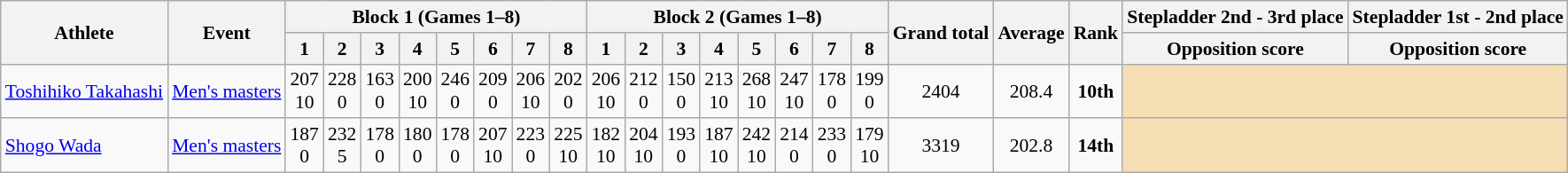<table class="wikitable" border="1" style="font-size:90%">
<tr>
<th rowspan=2>Athlete</th>
<th rowspan=2>Event</th>
<th colspan=8>Block 1 (Games 1–8)</th>
<th colspan=8>Block 2 (Games 1–8)</th>
<th rowspan=2>Grand total</th>
<th rowspan=2>Average</th>
<th rowspan=2>Rank</th>
<th>Stepladder 2nd - 3rd place</th>
<th>Stepladder 1st - 2nd place</th>
</tr>
<tr>
<th>1</th>
<th>2</th>
<th>3</th>
<th>4</th>
<th>5</th>
<th>6</th>
<th>7</th>
<th>8</th>
<th>1</th>
<th>2</th>
<th>3</th>
<th>4</th>
<th>5</th>
<th>6</th>
<th>7</th>
<th>8</th>
<th>Opposition score</th>
<th>Opposition score</th>
</tr>
<tr>
<td><a href='#'>Toshihiko Takahashi</a></td>
<td><a href='#'>Men's masters</a></td>
<td align=center>207<br>10</td>
<td align=center>228<br>0</td>
<td align=center>163<br>0</td>
<td align=center>200<br>10</td>
<td align=center>246<br>0</td>
<td align=center>209<br>0</td>
<td align=center>206<br>10</td>
<td align=center>202<br>0</td>
<td align=center>206<br>10</td>
<td align=center>212<br>0</td>
<td align=center>150<br>0</td>
<td align=center>213<br>10</td>
<td align=center>268<br>10</td>
<td align=center>247<br>10</td>
<td align=center>178<br>0</td>
<td align=center>199<br>0</td>
<td align=center>2404</td>
<td align=center>208.4</td>
<td align=center><strong>10th</strong></td>
<td align="center" bgcolor=wheat colspan=2></td>
</tr>
<tr>
<td><a href='#'>Shogo Wada</a></td>
<td><a href='#'>Men's masters</a></td>
<td align=center>187<br>0</td>
<td align=center>232<br>5</td>
<td align=center>178<br>0</td>
<td align=center>180<br>0</td>
<td align=center>178<br>0</td>
<td align=center>207<br>10</td>
<td align=center>223<br>0</td>
<td align=center>225<br>10</td>
<td align=center>182<br>10</td>
<td align=center>204<br>10</td>
<td align=center>193<br>0</td>
<td align=center>187<br>10</td>
<td align=center>242<br>10</td>
<td align=center>214<br>0</td>
<td align=center>233<br>0</td>
<td align=center>179<br>10</td>
<td align=center>3319</td>
<td align=center>202.8</td>
<td align=center><strong>14th</strong></td>
<td align="center" bgcolor=wheat colspan=2></td>
</tr>
</table>
